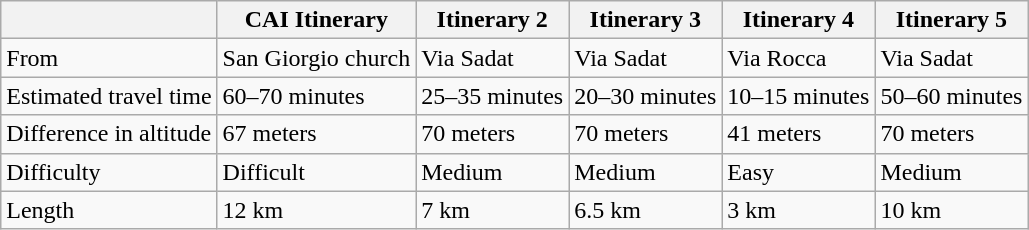<table class="wikitable">
<tr>
<th></th>
<th>CAI Itinerary</th>
<th>Itinerary 2</th>
<th>Itinerary 3</th>
<th>Itinerary 4</th>
<th>Itinerary 5</th>
</tr>
<tr>
<td>From</td>
<td>San Giorgio church</td>
<td>Via Sadat</td>
<td>Via Sadat</td>
<td>Via Rocca</td>
<td>Via Sadat</td>
</tr>
<tr>
<td>Estimated travel time</td>
<td>60–70 minutes</td>
<td>25–35 minutes</td>
<td>20–30 minutes</td>
<td>10–15 minutes</td>
<td>50–60 minutes</td>
</tr>
<tr>
<td>Difference in altitude</td>
<td>67 meters</td>
<td>70 meters</td>
<td>70 meters</td>
<td>41 meters</td>
<td>70 meters</td>
</tr>
<tr>
<td>Difficulty</td>
<td>Difficult</td>
<td>Medium</td>
<td>Medium</td>
<td>Easy</td>
<td>Medium</td>
</tr>
<tr>
<td>Length</td>
<td>12 km</td>
<td>7 km</td>
<td>6.5 km</td>
<td>3 km</td>
<td>10 km</td>
</tr>
</table>
